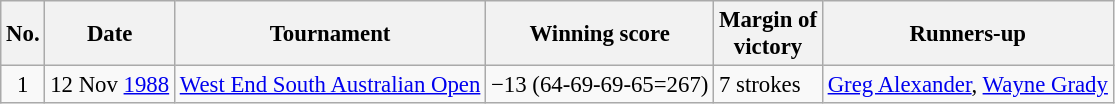<table class="wikitable" style="font-size:95%;">
<tr>
<th>No.</th>
<th>Date</th>
<th>Tournament</th>
<th>Winning score</th>
<th>Margin of<br>victory</th>
<th>Runners-up</th>
</tr>
<tr>
<td align=center>1</td>
<td align=right>12 Nov <a href='#'>1988</a></td>
<td><a href='#'>West End South Australian Open</a></td>
<td>−13 (64-69-69-65=267)</td>
<td>7 strokes</td>
<td> <a href='#'>Greg Alexander</a>,  <a href='#'>Wayne Grady</a></td>
</tr>
</table>
